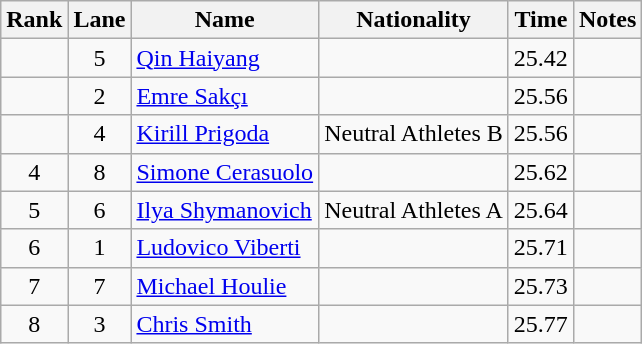<table class="wikitable sortable" style="text-align:center">
<tr>
<th>Rank</th>
<th>Lane</th>
<th>Name</th>
<th>Nationality</th>
<th>Time</th>
<th>Notes</th>
</tr>
<tr>
<td></td>
<td>5</td>
<td align=left><a href='#'>Qin Haiyang</a></td>
<td align=left></td>
<td>25.42</td>
<td></td>
</tr>
<tr>
<td></td>
<td>2</td>
<td align=left><a href='#'>Emre Sakçı</a></td>
<td align=left></td>
<td>25.56</td>
<td></td>
</tr>
<tr>
<td></td>
<td>4</td>
<td align=left><a href='#'>Kirill Prigoda</a></td>
<td align=left> Neutral Athletes B</td>
<td>25.56</td>
<td></td>
</tr>
<tr>
<td>4</td>
<td>8</td>
<td align=left><a href='#'>Simone Cerasuolo</a></td>
<td align=left></td>
<td>25.62</td>
<td></td>
</tr>
<tr>
<td>5</td>
<td>6</td>
<td align=left><a href='#'>Ilya Shymanovich</a></td>
<td align=left> Neutral Athletes A</td>
<td>25.64</td>
<td></td>
</tr>
<tr>
<td>6</td>
<td>1</td>
<td align=left><a href='#'>Ludovico Viberti</a></td>
<td align=left></td>
<td>25.71</td>
<td></td>
</tr>
<tr>
<td>7</td>
<td>7</td>
<td align=left><a href='#'>Michael Houlie</a></td>
<td align=left></td>
<td>25.73</td>
<td></td>
</tr>
<tr>
<td>8</td>
<td>3</td>
<td align=left><a href='#'>Chris Smith</a></td>
<td align=left></td>
<td>25.77</td>
<td></td>
</tr>
</table>
